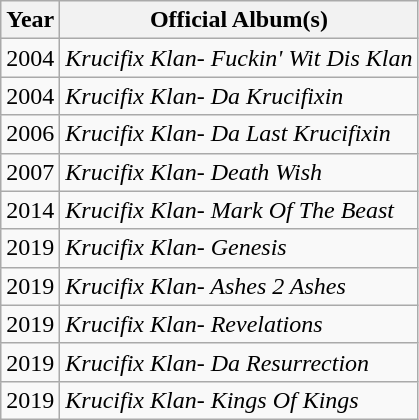<table class="wikitable">
<tr>
<th>Year</th>
<th>Official Album(s)</th>
</tr>
<tr>
<td>2004</td>
<td><em>Krucifix Klan- Fuckin' Wit Dis Klan</em></td>
</tr>
<tr>
<td>2004</td>
<td><em>Krucifix Klan- Da Krucifixin</em></td>
</tr>
<tr>
<td>2006</td>
<td><em>Krucifix Klan- Da Last Krucifixin</em></td>
</tr>
<tr>
<td>2007</td>
<td><em>Krucifix Klan- Death Wish</em></td>
</tr>
<tr>
<td>2014</td>
<td><em>Krucifix Klan- Mark Of The Beast</em></td>
</tr>
<tr>
<td>2019</td>
<td><em>Krucifix Klan- Genesis</em></td>
</tr>
<tr>
<td>2019</td>
<td><em>Krucifix Klan- Ashes 2 Ashes</em></td>
</tr>
<tr>
<td>2019</td>
<td><em>Krucifix Klan- Revelations</em></td>
</tr>
<tr>
<td>2019</td>
<td><em>Krucifix Klan- Da Resurrection</em></td>
</tr>
<tr>
<td>2019</td>
<td><em>Krucifix Klan- Kings Of Kings</em></td>
</tr>
</table>
